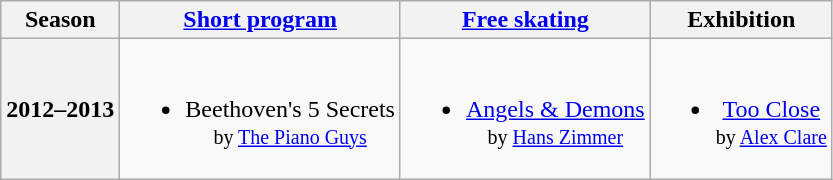<table class="wikitable" style="text-align:center">
<tr>
<th>Season</th>
<th><a href='#'>Short program</a></th>
<th><a href='#'>Free skating</a></th>
<th>Exhibition</th>
</tr>
<tr>
<th>2012–2013</th>
<td><br><ul><li>Beethoven's 5 Secrets <br><small> by <a href='#'>The Piano Guys</a> </small></li></ul></td>
<td><br><ul><li><a href='#'>Angels & Demons</a> <br><small> by <a href='#'>Hans Zimmer</a> </small></li></ul></td>
<td><br><ul><li><a href='#'>Too Close</a> <br><small> by <a href='#'>Alex Clare</a> </small></li></ul></td>
</tr>
</table>
